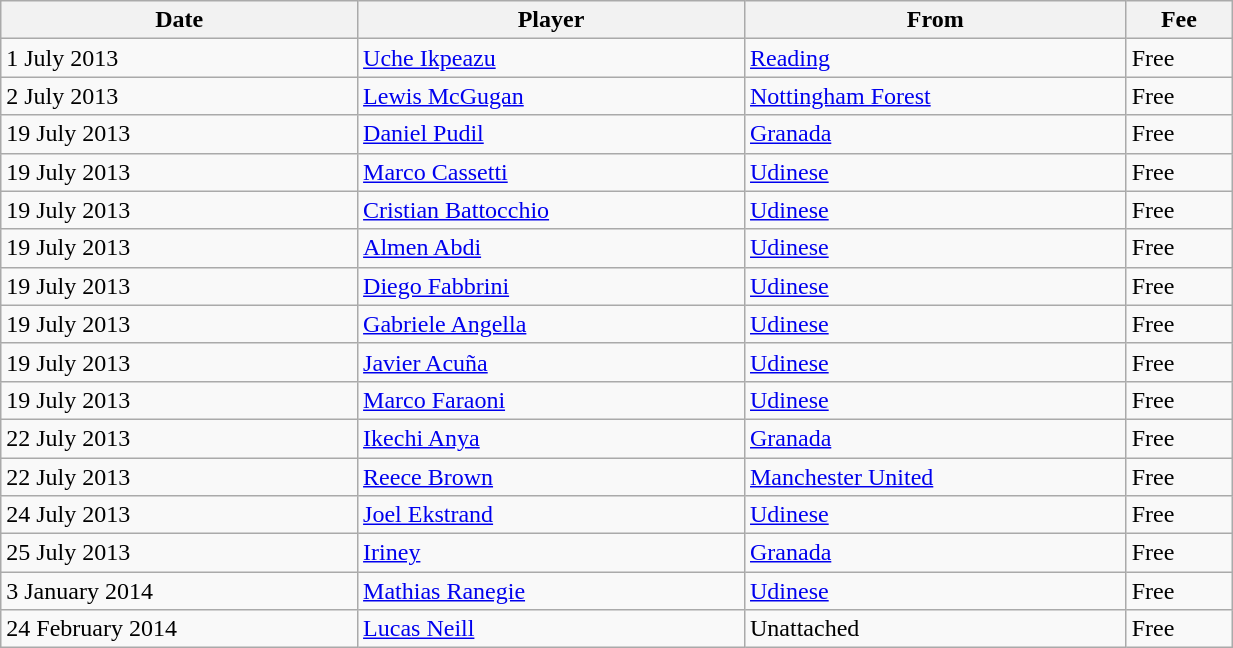<table class="wikitable" style="width:65%;">
<tr>
<th>Date</th>
<th>Player</th>
<th>From</th>
<th>Fee</th>
</tr>
<tr>
<td>1 July 2013</td>
<td><a href='#'>Uche Ikpeazu</a></td>
<td><a href='#'>Reading</a></td>
<td>Free</td>
</tr>
<tr>
<td>2 July 2013</td>
<td><a href='#'>Lewis McGugan</a></td>
<td><a href='#'>Nottingham Forest</a></td>
<td>Free</td>
</tr>
<tr>
<td>19 July 2013</td>
<td><a href='#'>Daniel Pudil</a></td>
<td><a href='#'>Granada</a></td>
<td>Free</td>
</tr>
<tr>
<td>19 July 2013</td>
<td><a href='#'>Marco Cassetti</a></td>
<td><a href='#'>Udinese</a></td>
<td>Free</td>
</tr>
<tr>
<td>19 July 2013</td>
<td><a href='#'>Cristian Battocchio</a></td>
<td><a href='#'>Udinese</a></td>
<td>Free</td>
</tr>
<tr>
<td>19 July 2013</td>
<td><a href='#'>Almen Abdi</a></td>
<td><a href='#'>Udinese</a></td>
<td>Free</td>
</tr>
<tr>
<td>19 July 2013</td>
<td><a href='#'>Diego Fabbrini</a></td>
<td><a href='#'>Udinese</a></td>
<td>Free</td>
</tr>
<tr>
<td>19 July 2013</td>
<td><a href='#'>Gabriele Angella</a></td>
<td><a href='#'>Udinese</a></td>
<td>Free</td>
</tr>
<tr>
<td>19 July 2013</td>
<td><a href='#'>Javier Acuña</a></td>
<td><a href='#'>Udinese</a></td>
<td>Free</td>
</tr>
<tr>
<td>19 July 2013</td>
<td><a href='#'>Marco Faraoni</a></td>
<td><a href='#'>Udinese</a></td>
<td>Free</td>
</tr>
<tr>
<td>22 July 2013</td>
<td><a href='#'>Ikechi Anya</a></td>
<td><a href='#'>Granada</a></td>
<td>Free</td>
</tr>
<tr>
<td>22 July 2013</td>
<td><a href='#'>Reece Brown</a></td>
<td><a href='#'>Manchester United</a></td>
<td>Free</td>
</tr>
<tr>
<td>24 July 2013</td>
<td><a href='#'>Joel Ekstrand</a></td>
<td><a href='#'>Udinese</a></td>
<td>Free</td>
</tr>
<tr>
<td>25 July 2013</td>
<td><a href='#'>Iriney</a></td>
<td><a href='#'>Granada</a></td>
<td>Free</td>
</tr>
<tr>
<td>3 January 2014</td>
<td><a href='#'>Mathias Ranegie</a></td>
<td><a href='#'>Udinese</a></td>
<td>Free</td>
</tr>
<tr>
<td>24 February 2014</td>
<td><a href='#'>Lucas Neill</a></td>
<td>Unattached</td>
<td>Free</td>
</tr>
</table>
